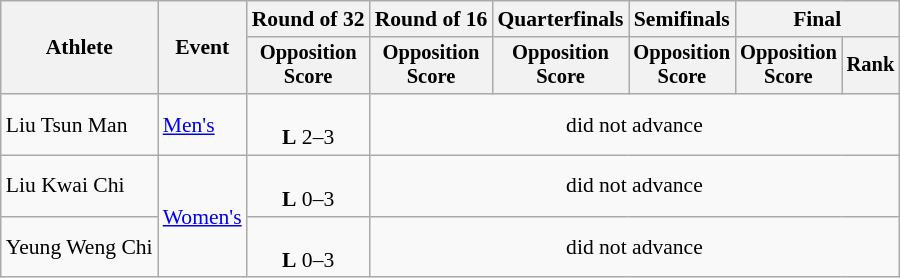<table class=wikitable style="font-size:90%; text-align:center;">
<tr>
<th rowspan="2">Athlete</th>
<th rowspan="2">Event</th>
<th>Round of 32</th>
<th>Round of 16</th>
<th>Quarterfinals</th>
<th>Semifinals</th>
<th colspan=2>Final</th>
</tr>
<tr style="font-size:95%">
<th>Opposition<br>Score</th>
<th>Opposition<br>Score</th>
<th>Opposition<br>Score</th>
<th>Opposition<br>Score</th>
<th>Opposition<br>Score</th>
<th>Rank</th>
</tr>
<tr>
<td align=left>Liu Tsun Man</td>
<td align=left><a href='#'>Men's</a></td>
<td><br><strong>L</strong> 2–3</td>
<td colspan=5>did not advance</td>
</tr>
<tr>
<td align=left>Liu Kwai Chi</td>
<td align=left rowspan=2><a href='#'>Women's</a></td>
<td><br><strong>L</strong> 0–3</td>
<td colspan=5>did not advance</td>
</tr>
<tr>
<td align=left>Yeung Weng Chi</td>
<td><br><strong>L</strong> 0–3</td>
<td colspan=5>did not advance</td>
</tr>
</table>
